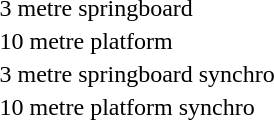<table>
<tr>
<td>3 metre springboard</td>
<td></td>
<td></td>
<td></td>
</tr>
<tr>
<td>10 metre platform</td>
<td></td>
<td></td>
<td></td>
</tr>
<tr>
<td>3 metre springboard synchro</td>
<td></td>
<td></td>
<td></td>
</tr>
<tr>
<td>10 metre platform synchro</td>
<td></td>
<td></td>
<td></td>
</tr>
</table>
